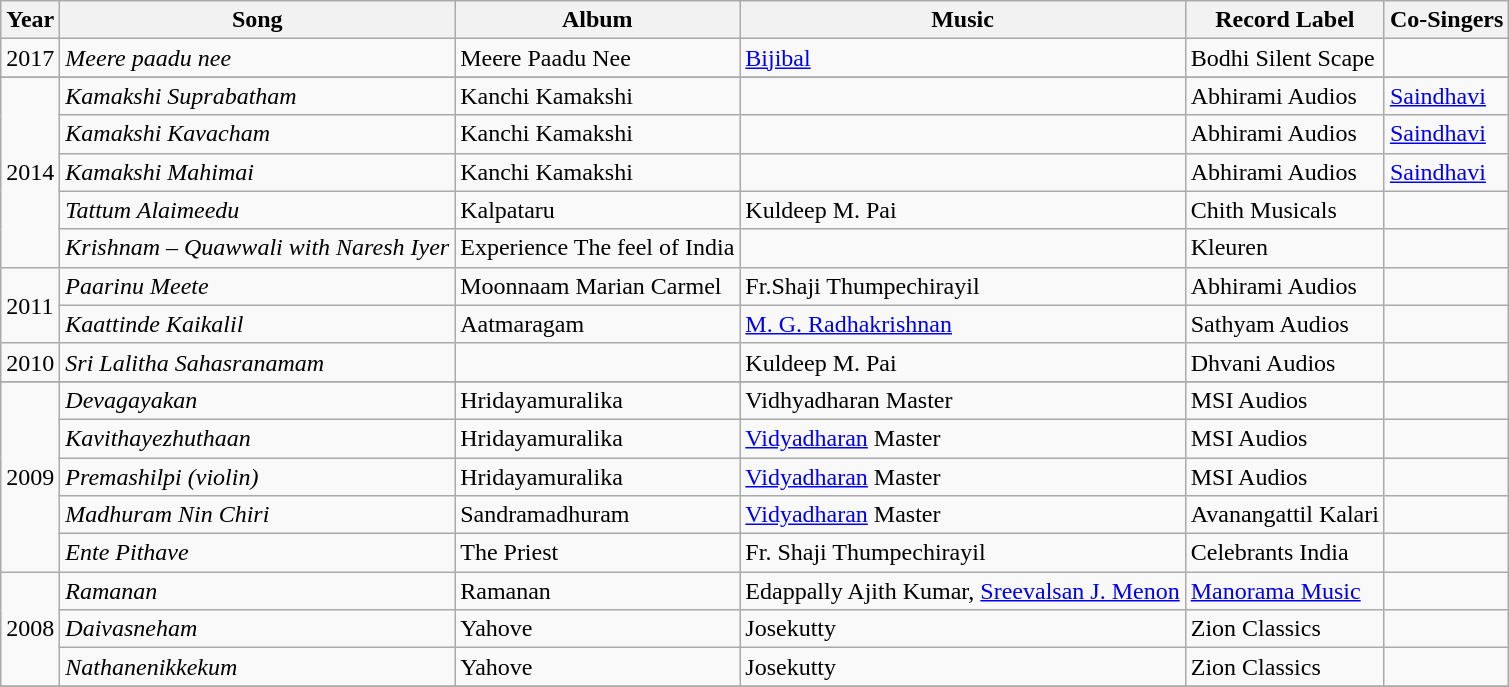<table class = "sortable wikitable">
<tr>
<th>Year</th>
<th>Song</th>
<th>Album</th>
<th>Music</th>
<th>Record Label</th>
<th>Co-Singers</th>
</tr>
<tr>
<td rowspan="1">2017</td>
<td><em>Meere paadu nee</em></td>
<td>Meere Paadu Nee</td>
<td><a href='#'>Bijibal</a></td>
<td>Bodhi Silent Scape</td>
<td></td>
</tr>
<tr>
</tr>
<tr>
<td rowspan="5">2014</td>
<td><em>Kamakshi Suprabatham</em></td>
<td>Kanchi Kamakshi</td>
<td></td>
<td>Abhirami Audios</td>
<td><a href='#'>Saindhavi</a></td>
</tr>
<tr>
<td><em>Kamakshi Kavacham</em></td>
<td>Kanchi Kamakshi</td>
<td></td>
<td>Abhirami Audios</td>
<td><a href='#'>Saindhavi</a></td>
</tr>
<tr>
<td><em>Kamakshi Mahimai</em></td>
<td>Kanchi Kamakshi</td>
<td></td>
<td>Abhirami Audios</td>
<td><a href='#'>Saindhavi</a></td>
</tr>
<tr>
<td><em>Tattum Alaimeedu</em></td>
<td>Kalpataru</td>
<td>Kuldeep M. Pai</td>
<td>Chith Musicals</td>
<td></td>
</tr>
<tr>
<td><em>Krishnam – Quawwali with Naresh Iyer</em></td>
<td>Experience The feel of India</td>
<td></td>
<td>Kleuren</td>
<td></td>
</tr>
<tr>
<td rowspan="2">2011</td>
<td><em>Paarinu Meete</em></td>
<td>Moonnaam Marian Carmel</td>
<td>Fr.Shaji Thumpechirayil</td>
<td>Abhirami Audios</td>
<td></td>
</tr>
<tr>
<td><em>Kaattinde Kaikalil</em></td>
<td>Aatmaragam</td>
<td><a href='#'>M. G. Radhakrishnan</a></td>
<td>Sathyam Audios</td>
<td></td>
</tr>
<tr>
<td rowspan="1">2010</td>
<td><em>Sri Lalitha Sahasranamam</em></td>
<td></td>
<td>Kuldeep M. Pai</td>
<td>Dhvani Audios</td>
<td></td>
</tr>
<tr>
</tr>
<tr>
<td rowspan="5">2009</td>
<td><em>Devagayakan</em></td>
<td>Hridayamuralika</td>
<td>Vidhyadharan Master</td>
<td>MSI Audios</td>
<td></td>
</tr>
<tr>
<td><em>Kavithayezhuthaan</em></td>
<td>Hridayamuralika</td>
<td><a href='#'>Vidyadharan</a> Master</td>
<td>MSI Audios</td>
<td></td>
</tr>
<tr>
<td><em>Premashilpi (violin)</em></td>
<td>Hridayamuralika</td>
<td><a href='#'>Vidyadharan</a> Master</td>
<td>MSI Audios</td>
<td></td>
</tr>
<tr>
<td><em>Madhuram Nin Chiri</em></td>
<td>Sandramadhuram</td>
<td><a href='#'>Vidyadharan</a> Master</td>
<td>Avanangattil Kalari</td>
<td></td>
</tr>
<tr>
<td><em>Ente Pithave</em></td>
<td>The Priest</td>
<td>Fr. Shaji Thumpechirayil</td>
<td>Celebrants India</td>
<td></td>
</tr>
<tr>
<td rowspan="3">2008</td>
<td><em>Ramanan</em></td>
<td>Ramanan</td>
<td>Edappally Ajith Kumar, <a href='#'>Sreevalsan J. Menon</a></td>
<td><a href='#'>Manorama Music</a></td>
<td></td>
</tr>
<tr>
<td><em>Daivasneham</em></td>
<td>Yahove</td>
<td>Josekutty</td>
<td>Zion Classics</td>
<td></td>
</tr>
<tr>
<td><em>Nathanenikkekum </em></td>
<td>Yahove</td>
<td>Josekutty</td>
<td>Zion Classics</td>
<td></td>
</tr>
<tr>
</tr>
</table>
